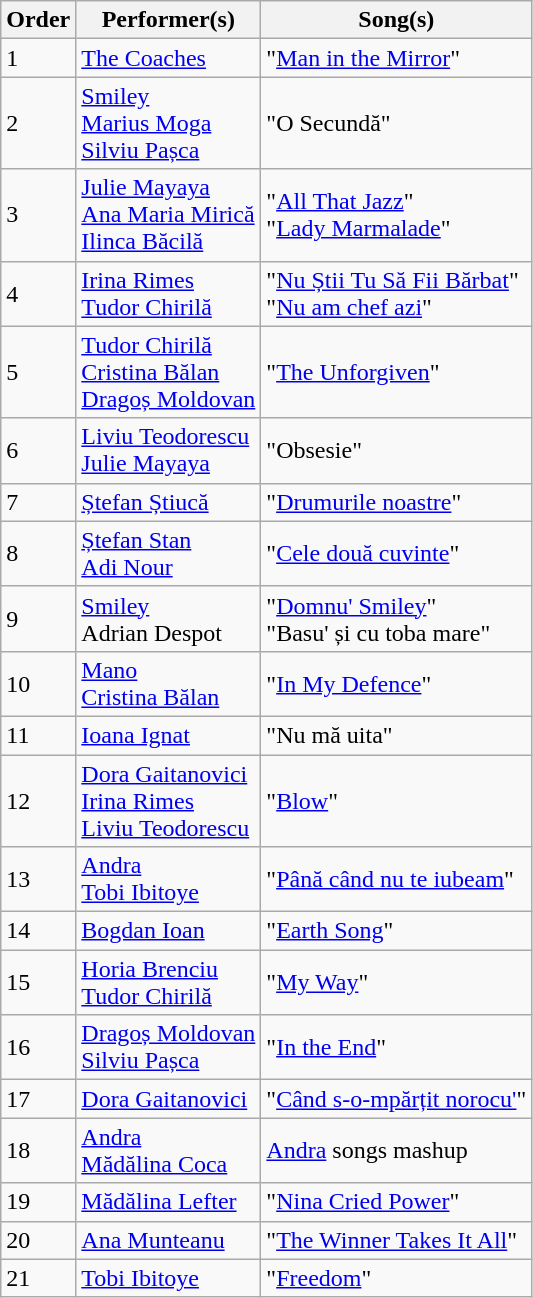<table class="wikitable">
<tr>
<th>Order</th>
<th>Performer(s)</th>
<th>Song(s)</th>
</tr>
<tr>
<td>1</td>
<td><a href='#'>The Coaches</a></td>
<td>"<a href='#'>Man in the Mirror</a>"</td>
</tr>
<tr>
<td>2</td>
<td><a href='#'>Smiley</a><br><a href='#'>Marius Moga</a><br><a href='#'>Silviu Pașca</a></td>
<td>"O Secundă"</td>
</tr>
<tr>
<td>3</td>
<td><a href='#'>Julie Mayaya</a><br><a href='#'>Ana Maria Mirică</a><br><a href='#'>Ilinca Băcilă</a></td>
<td>"<a href='#'>All That Jazz</a>"<br>"<a href='#'>Lady Marmalade</a>"</td>
</tr>
<tr>
<td>4</td>
<td><a href='#'>Irina Rimes</a><br><a href='#'>Tudor Chirilă</a></td>
<td>"<a href='#'>Nu Știi Tu Să Fii Bărbat</a>"<br>"<a href='#'>Nu am chef azi</a>"</td>
</tr>
<tr>
<td>5</td>
<td><a href='#'>Tudor Chirilă</a><br><a href='#'>Cristina Bălan</a><br><a href='#'>Dragoș Moldovan</a></td>
<td>"<a href='#'>The Unforgiven</a>"</td>
</tr>
<tr>
<td>6</td>
<td><a href='#'>Liviu Teodorescu</a><br><a href='#'>Julie Mayaya</a></td>
<td>"Obsesie"</td>
</tr>
<tr>
<td>7</td>
<td><a href='#'>Ștefan Știucă</a></td>
<td>"<a href='#'>Drumurile noastre</a>"</td>
</tr>
<tr>
<td>8</td>
<td><a href='#'>Ștefan Stan</a><br><a href='#'>Adi Nour</a></td>
<td>"<a href='#'>Cele două cuvinte</a>"</td>
</tr>
<tr>
<td>9</td>
<td><a href='#'>Smiley</a><br>Adrian Despot</td>
<td>"<a href='#'>Domnu' Smiley</a>"<br>"Basu' și cu toba mare"</td>
</tr>
<tr>
<td>10</td>
<td><a href='#'>Mano</a><br><a href='#'>Cristina Bălan</a></td>
<td>"<a href='#'>In My Defence</a>"</td>
</tr>
<tr>
<td>11</td>
<td><a href='#'>Ioana Ignat</a></td>
<td>"Nu mă uita"</td>
</tr>
<tr>
<td>12</td>
<td><a href='#'>Dora Gaitanovici</a><br><a href='#'>Irina Rimes</a><br><a href='#'>Liviu Teodorescu</a></td>
<td>"<a href='#'>Blow</a>"</td>
</tr>
<tr>
<td>13</td>
<td><a href='#'>Andra</a><br><a href='#'>Tobi Ibitoye</a></td>
<td>"<a href='#'>Până când nu te iubeam</a>"</td>
</tr>
<tr>
<td>14</td>
<td><a href='#'>Bogdan Ioan</a></td>
<td>"<a href='#'>Earth Song</a>"</td>
</tr>
<tr>
<td>15</td>
<td><a href='#'>Horia Brenciu</a><br><a href='#'>Tudor Chirilă</a></td>
<td>"<a href='#'>My Way</a>"</td>
</tr>
<tr>
<td>16</td>
<td><a href='#'>Dragoș Moldovan</a><br><a href='#'>Silviu Pașca</a></td>
<td>"<a href='#'>In the End</a>"</td>
</tr>
<tr>
<td>17</td>
<td><a href='#'>Dora Gaitanovici</a></td>
<td>"<a href='#'>Când s-o-mpărțit norocu'</a>"</td>
</tr>
<tr>
<td>18</td>
<td><a href='#'>Andra</a><br><a href='#'>Mădălina Coca</a></td>
<td><a href='#'>Andra</a> songs mashup</td>
</tr>
<tr>
<td>19</td>
<td><a href='#'>Mădălina Lefter</a></td>
<td>"<a href='#'>Nina Cried Power</a>"</td>
</tr>
<tr>
<td>20</td>
<td><a href='#'>Ana Munteanu</a></td>
<td>"<a href='#'>The Winner Takes It All</a>"</td>
</tr>
<tr>
<td>21</td>
<td><a href='#'>Tobi Ibitoye</a></td>
<td>"<a href='#'>Freedom</a>"</td>
</tr>
</table>
